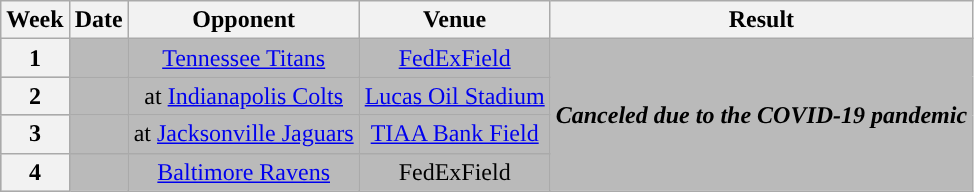<table class="wikitable" style="text-align:center">
<tr>
<th>Week</th>
<th>Date</th>
<th>Opponent</th>
<th>Venue</th>
<th>Result</th>
</tr>
<tr style="background:#bababa">
<th>1</th>
<td></td>
<td><a href='#'>Tennessee Titans</a></td>
<td><a href='#'>FedExField</a></td>
<td rowspan=4><strong><em>Canceled due to the COVID-19 pandemic</em></strong></td>
</tr>
<tr style="background:#bababa">
<th>2</th>
<td></td>
<td>at <a href='#'>Indianapolis Colts</a></td>
<td><a href='#'>Lucas Oil Stadium</a></td>
</tr>
<tr style="background:#bababa">
<th>3</th>
<td></td>
<td>at <a href='#'>Jacksonville Jaguars</a></td>
<td><a href='#'>TIAA Bank Field</a></td>
</tr>
<tr style="background:#bababa">
<th>4</th>
<td></td>
<td><a href='#'>Baltimore Ravens</a></td>
<td>FedExField</td>
</tr>
</table>
